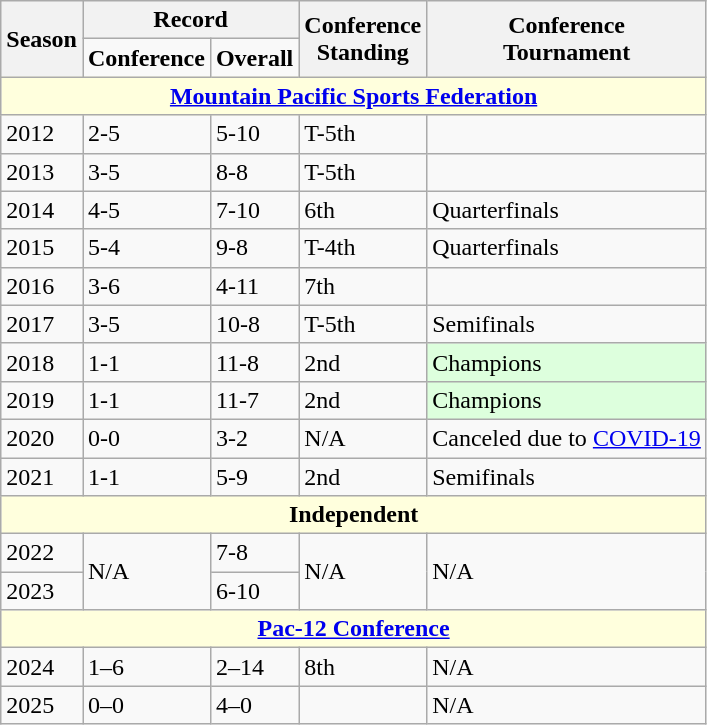<table class="wikitable">
<tr>
<th rowspan="2">Season</th>
<th colspan="2">Record</th>
<th rowspan="2">Conference<br>Standing</th>
<th rowspan="2">Conference<br>Tournament</th>
</tr>
<tr>
<td width="70px" align="center"><strong>Conference</strong></td>
<td width="40px" align="center"><strong>Overall</strong></td>
</tr>
<tr style="background: #ffffdd;">
<td colspan="5" style="text-align:center;"><strong><a href='#'>Mountain Pacific Sports Federation</a></strong></td>
</tr>
<tr>
<td>2012</td>
<td>2-5</td>
<td>5-10</td>
<td>T-5th</td>
<td></td>
</tr>
<tr>
<td>2013</td>
<td>3-5</td>
<td>8-8</td>
<td>T-5th</td>
<td></td>
</tr>
<tr>
<td>2014</td>
<td>4-5</td>
<td>7-10</td>
<td>6th</td>
<td>Quarterfinals</td>
</tr>
<tr>
<td>2015</td>
<td>5-4</td>
<td>9-8</td>
<td>T-4th</td>
<td>Quarterfinals</td>
</tr>
<tr>
<td>2016</td>
<td>3-6</td>
<td>4-11</td>
<td>7th</td>
<td></td>
</tr>
<tr>
<td>2017</td>
<td>3-5</td>
<td>10-8</td>
<td>T-5th</td>
<td>Semifinals</td>
</tr>
<tr>
<td>2018</td>
<td>1-1</td>
<td>11-8</td>
<td>2nd</td>
<td bgcolor="#DDFFDD">Champions</td>
</tr>
<tr>
<td>2019</td>
<td>1-1</td>
<td>11-7</td>
<td>2nd</td>
<td bgcolor="#DDFFDD">Champions</td>
</tr>
<tr>
<td>2020</td>
<td>0-0</td>
<td>3-2</td>
<td>N/A</td>
<td>Canceled due to <a href='#'>COVID-19</a></td>
</tr>
<tr>
<td>2021</td>
<td>1-1</td>
<td>5-9</td>
<td>2nd</td>
<td>Semifinals</td>
</tr>
<tr style="background: #ffffdd;">
<td colspan="5" style="text-align:center;"><strong>Independent</strong></td>
</tr>
<tr>
<td>2022</td>
<td rowspan=2>N/A</td>
<td>7-8</td>
<td rowspan=2>N/A</td>
<td rowspan=2>N/A</td>
</tr>
<tr>
<td>2023</td>
<td>6-10</td>
</tr>
<tr style="background: #ffffdd;">
<td colspan="5" style="text-align:center;"><strong><a href='#'>Pac-12 Conference</a></strong></td>
</tr>
<tr>
<td>2024</td>
<td>1–6</td>
<td>2–14</td>
<td>8th</td>
<td>N/A</td>
</tr>
<tr>
<td>2025</td>
<td>0–0</td>
<td>4–0</td>
<td></td>
<td>N/A</td>
</tr>
</table>
